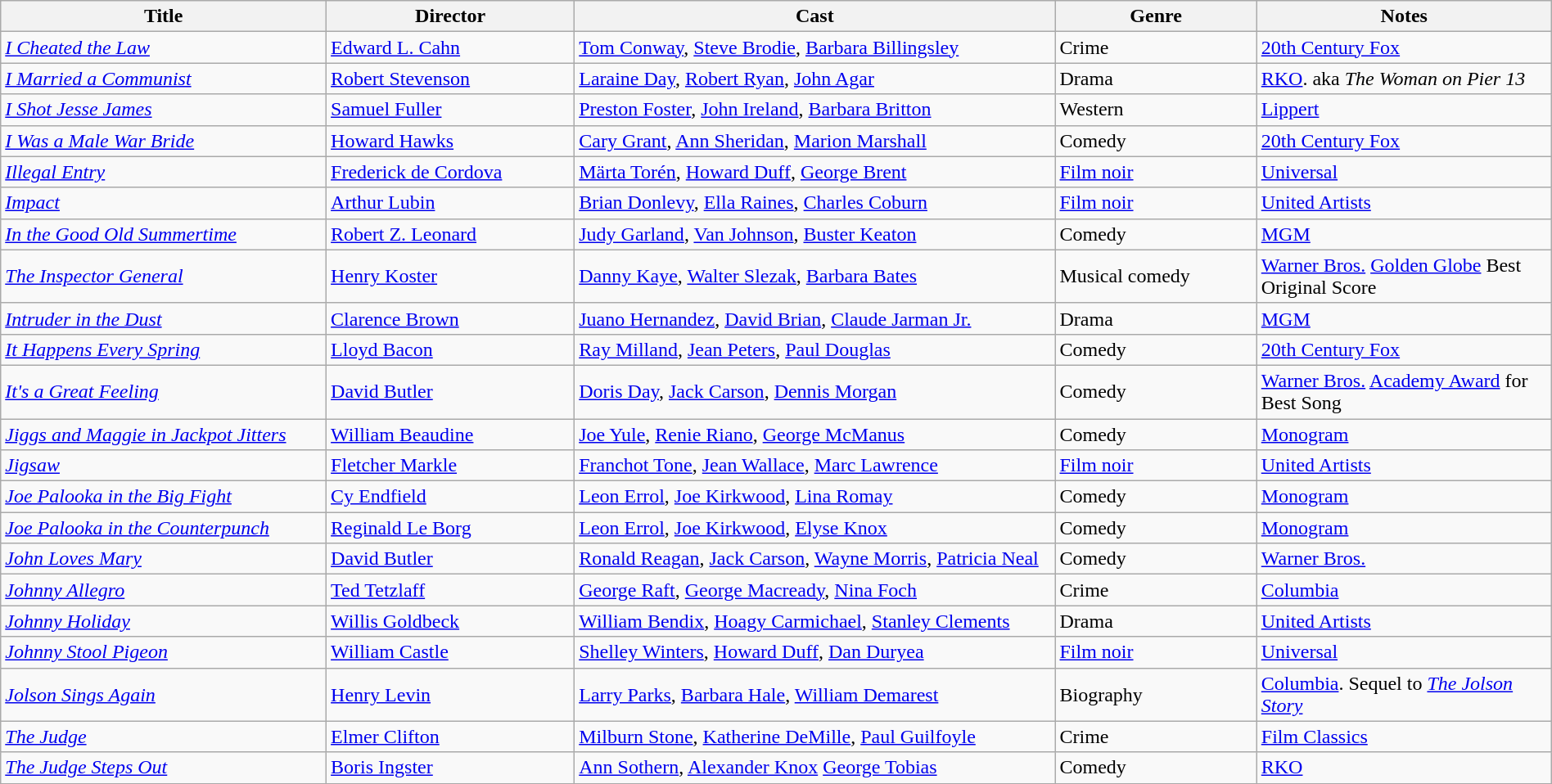<table class="wikitable" style="width:100%;">
<tr>
<th style="width:21%;">Title</th>
<th style="width:16%;">Director</th>
<th style="width:31%;">Cast</th>
<th style="width:13%;">Genre</th>
<th style="width:19%;">Notes</th>
</tr>
<tr>
<td><em><a href='#'>I Cheated the Law</a></em></td>
<td><a href='#'>Edward L. Cahn</a></td>
<td><a href='#'>Tom Conway</a>, <a href='#'>Steve Brodie</a>, <a href='#'>Barbara Billingsley</a></td>
<td>Crime</td>
<td><a href='#'>20th Century Fox</a></td>
</tr>
<tr>
<td><em><a href='#'>I Married a Communist</a></em></td>
<td><a href='#'>Robert Stevenson</a></td>
<td><a href='#'>Laraine Day</a>, <a href='#'>Robert Ryan</a>, <a href='#'>John Agar</a></td>
<td>Drama</td>
<td><a href='#'>RKO</a>. aka <em>The Woman on Pier 13</em></td>
</tr>
<tr>
<td><em><a href='#'>I Shot Jesse James</a></em></td>
<td><a href='#'>Samuel Fuller</a></td>
<td><a href='#'>Preston Foster</a>, <a href='#'>John Ireland</a>, <a href='#'>Barbara Britton</a></td>
<td>Western</td>
<td><a href='#'>Lippert</a></td>
</tr>
<tr>
<td><em><a href='#'>I Was a Male War Bride</a></em></td>
<td><a href='#'>Howard Hawks</a></td>
<td><a href='#'>Cary Grant</a>, <a href='#'>Ann Sheridan</a>, <a href='#'>Marion Marshall</a></td>
<td>Comedy</td>
<td><a href='#'>20th Century Fox</a></td>
</tr>
<tr>
<td><em><a href='#'>Illegal Entry</a></em></td>
<td><a href='#'>Frederick de Cordova</a></td>
<td><a href='#'>Märta Torén</a>, <a href='#'>Howard Duff</a>, <a href='#'>George Brent</a></td>
<td><a href='#'>Film noir</a></td>
<td><a href='#'>Universal</a></td>
</tr>
<tr>
<td><em><a href='#'>Impact</a></em></td>
<td><a href='#'>Arthur Lubin</a></td>
<td><a href='#'>Brian Donlevy</a>, <a href='#'>Ella Raines</a>, <a href='#'>Charles Coburn</a></td>
<td><a href='#'>Film noir</a></td>
<td><a href='#'>United Artists</a></td>
</tr>
<tr>
<td><em><a href='#'>In the Good Old Summertime</a></em></td>
<td><a href='#'>Robert Z. Leonard</a></td>
<td><a href='#'>Judy Garland</a>, <a href='#'>Van Johnson</a>, <a href='#'>Buster Keaton</a></td>
<td>Comedy</td>
<td><a href='#'>MGM</a></td>
</tr>
<tr>
<td><em><a href='#'>The Inspector General</a></em></td>
<td><a href='#'>Henry Koster</a></td>
<td><a href='#'>Danny Kaye</a>, <a href='#'>Walter Slezak</a>, <a href='#'>Barbara Bates</a></td>
<td>Musical comedy</td>
<td><a href='#'>Warner Bros.</a> <a href='#'>Golden Globe</a> Best Original Score</td>
</tr>
<tr>
<td><em><a href='#'>Intruder in the Dust</a></em></td>
<td><a href='#'>Clarence Brown</a></td>
<td><a href='#'>Juano Hernandez</a>, <a href='#'>David Brian</a>, <a href='#'>Claude Jarman Jr.</a></td>
<td>Drama</td>
<td><a href='#'>MGM</a></td>
</tr>
<tr>
<td><em><a href='#'>It Happens Every Spring</a></em></td>
<td><a href='#'>Lloyd Bacon</a></td>
<td><a href='#'>Ray Milland</a>, <a href='#'>Jean Peters</a>, <a href='#'>Paul Douglas</a></td>
<td>Comedy</td>
<td><a href='#'>20th Century Fox</a></td>
</tr>
<tr>
<td><em><a href='#'>It's a Great Feeling</a></em></td>
<td><a href='#'>David Butler</a></td>
<td><a href='#'>Doris Day</a>, <a href='#'>Jack Carson</a>, <a href='#'>Dennis Morgan</a></td>
<td>Comedy</td>
<td><a href='#'>Warner Bros.</a> <a href='#'>Academy Award</a> for Best Song</td>
</tr>
<tr>
<td><em><a href='#'>Jiggs and Maggie in Jackpot Jitters</a></em></td>
<td><a href='#'>William Beaudine</a></td>
<td><a href='#'>Joe Yule</a>, <a href='#'>Renie Riano</a>, <a href='#'>George McManus</a></td>
<td>Comedy</td>
<td><a href='#'>Monogram</a></td>
</tr>
<tr>
<td><em><a href='#'>Jigsaw</a></em></td>
<td><a href='#'>Fletcher Markle</a></td>
<td><a href='#'>Franchot Tone</a>, <a href='#'>Jean Wallace</a>, <a href='#'>Marc Lawrence</a></td>
<td><a href='#'>Film noir</a></td>
<td><a href='#'>United Artists</a></td>
</tr>
<tr>
<td><em><a href='#'>Joe Palooka in the Big Fight</a></em></td>
<td><a href='#'>Cy Endfield</a></td>
<td><a href='#'>Leon Errol</a>, <a href='#'>Joe Kirkwood</a>, <a href='#'>Lina Romay</a></td>
<td>Comedy</td>
<td><a href='#'>Monogram</a></td>
</tr>
<tr>
<td><em><a href='#'>Joe Palooka in the Counterpunch</a></em></td>
<td><a href='#'>Reginald Le Borg</a></td>
<td><a href='#'>Leon Errol</a>, <a href='#'>Joe Kirkwood</a>, <a href='#'>Elyse Knox</a></td>
<td>Comedy</td>
<td><a href='#'>Monogram</a></td>
</tr>
<tr>
<td><em><a href='#'>John Loves Mary</a></em></td>
<td><a href='#'>David Butler</a></td>
<td><a href='#'>Ronald Reagan</a>, <a href='#'>Jack Carson</a>, <a href='#'>Wayne Morris</a>, <a href='#'>Patricia Neal</a></td>
<td>Comedy</td>
<td><a href='#'>Warner Bros.</a></td>
</tr>
<tr>
<td><em><a href='#'>Johnny Allegro</a></em></td>
<td><a href='#'>Ted Tetzlaff</a></td>
<td><a href='#'>George Raft</a>, <a href='#'>George Macready</a>, <a href='#'>Nina Foch</a></td>
<td>Crime</td>
<td><a href='#'>Columbia</a></td>
</tr>
<tr>
<td><em><a href='#'>Johnny Holiday</a></em></td>
<td><a href='#'>Willis Goldbeck</a></td>
<td><a href='#'>William Bendix</a>, <a href='#'>Hoagy Carmichael</a>, <a href='#'>Stanley Clements</a></td>
<td>Drama</td>
<td><a href='#'>United Artists</a></td>
</tr>
<tr>
<td><em><a href='#'>Johnny Stool Pigeon</a></em></td>
<td><a href='#'>William Castle</a></td>
<td><a href='#'>Shelley Winters</a>, <a href='#'>Howard Duff</a>, <a href='#'>Dan Duryea</a></td>
<td><a href='#'>Film noir</a></td>
<td><a href='#'>Universal</a></td>
</tr>
<tr>
<td><em><a href='#'>Jolson Sings Again</a></em></td>
<td><a href='#'>Henry Levin</a></td>
<td><a href='#'>Larry Parks</a>, <a href='#'>Barbara Hale</a>, <a href='#'>William Demarest</a></td>
<td>Biography</td>
<td><a href='#'>Columbia</a>. Sequel to <em><a href='#'>The Jolson Story</a></em></td>
</tr>
<tr>
<td><em><a href='#'>The Judge</a></em></td>
<td><a href='#'>Elmer Clifton</a></td>
<td><a href='#'>Milburn Stone</a>, <a href='#'>Katherine DeMille</a>, <a href='#'>Paul Guilfoyle</a></td>
<td>Crime</td>
<td><a href='#'>Film Classics</a></td>
</tr>
<tr>
<td><em><a href='#'>The Judge Steps Out</a></em></td>
<td><a href='#'>Boris Ingster</a></td>
<td><a href='#'>Ann Sothern</a>, <a href='#'>Alexander Knox</a> <a href='#'>George Tobias</a></td>
<td>Comedy</td>
<td><a href='#'>RKO</a></td>
</tr>
</table>
